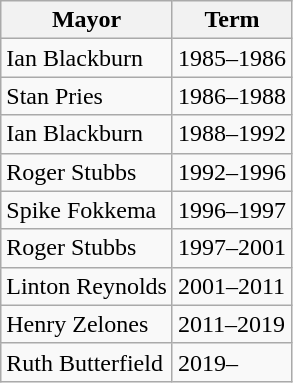<table class="wikitable">
<tr>
<th>Mayor</th>
<th>Term</th>
</tr>
<tr>
<td>Ian Blackburn</td>
<td>1985–1986</td>
</tr>
<tr>
<td>Stan Pries</td>
<td>1986–1988</td>
</tr>
<tr>
<td>Ian Blackburn</td>
<td>1988–1992</td>
</tr>
<tr>
<td>Roger Stubbs</td>
<td>1992–1996</td>
</tr>
<tr>
<td>Spike Fokkema</td>
<td>1996–1997</td>
</tr>
<tr>
<td>Roger Stubbs</td>
<td>1997–2001</td>
</tr>
<tr>
<td>Linton Reynolds</td>
<td>2001–2011</td>
</tr>
<tr>
<td>Henry Zelones</td>
<td>2011–2019</td>
</tr>
<tr>
<td>Ruth Butterfield</td>
<td>2019–</td>
</tr>
</table>
